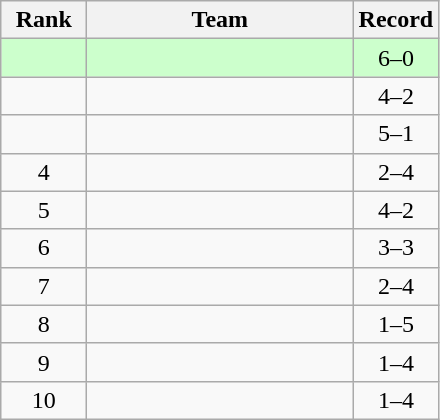<table class="wikitable" style="text-align: center">
<tr>
<th width=50>Rank</th>
<th width=170>Team</th>
<th width=50>Record</th>
</tr>
<tr bgcolor=#ccffcc>
<td></td>
<td align=left></td>
<td>6–0</td>
</tr>
<tr>
<td></td>
<td align=left></td>
<td>4–2</td>
</tr>
<tr>
<td></td>
<td align=left></td>
<td>5–1</td>
</tr>
<tr>
<td>4</td>
<td align=left></td>
<td>2–4</td>
</tr>
<tr>
<td>5</td>
<td align=left></td>
<td>4–2</td>
</tr>
<tr>
<td>6</td>
<td align=left></td>
<td>3–3</td>
</tr>
<tr>
<td>7</td>
<td align=left></td>
<td>2–4</td>
</tr>
<tr>
<td>8</td>
<td align=left></td>
<td>1–5</td>
</tr>
<tr>
<td>9</td>
<td align=left></td>
<td>1–4</td>
</tr>
<tr>
<td>10</td>
<td align=left></td>
<td>1–4</td>
</tr>
</table>
